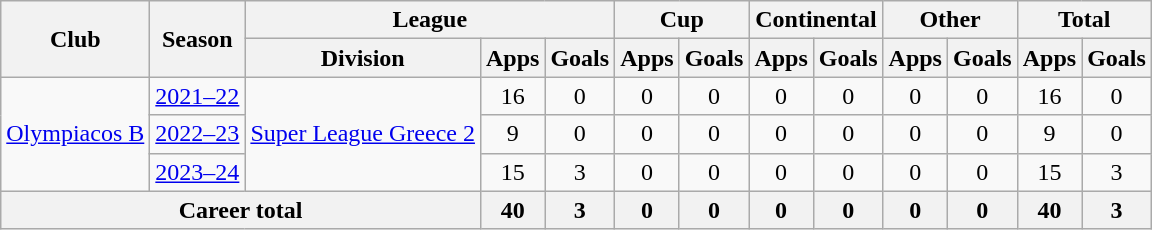<table class="wikitable" style="text-align:center">
<tr>
<th rowspan="2">Club</th>
<th rowspan="2">Season</th>
<th colspan="3">League</th>
<th colspan="2">Cup</th>
<th colspan="2">Continental</th>
<th colspan="2">Other</th>
<th colspan="2">Total</th>
</tr>
<tr>
<th>Division</th>
<th>Apps</th>
<th>Goals</th>
<th>Apps</th>
<th>Goals</th>
<th>Apps</th>
<th>Goals</th>
<th>Apps</th>
<th>Goals</th>
<th>Apps</th>
<th>Goals</th>
</tr>
<tr>
<td rowspan="3"><a href='#'>Olympiacos B</a></td>
<td><a href='#'>2021–22</a></td>
<td rowspan="3"><a href='#'>Super League Greece 2</a></td>
<td>16</td>
<td>0</td>
<td>0</td>
<td>0</td>
<td>0</td>
<td>0</td>
<td>0</td>
<td>0</td>
<td>16</td>
<td>0</td>
</tr>
<tr>
<td><a href='#'>2022–23</a></td>
<td>9</td>
<td>0</td>
<td>0</td>
<td>0</td>
<td>0</td>
<td>0</td>
<td>0</td>
<td>0</td>
<td>9</td>
<td>0</td>
</tr>
<tr>
<td><a href='#'>2023–24</a></td>
<td>15</td>
<td>3</td>
<td>0</td>
<td>0</td>
<td>0</td>
<td>0</td>
<td>0</td>
<td>0</td>
<td>15</td>
<td>3</td>
</tr>
<tr>
<th colspan="3">Career total</th>
<th>40</th>
<th>3</th>
<th>0</th>
<th>0</th>
<th>0</th>
<th>0</th>
<th>0</th>
<th>0</th>
<th>40</th>
<th>3</th>
</tr>
</table>
